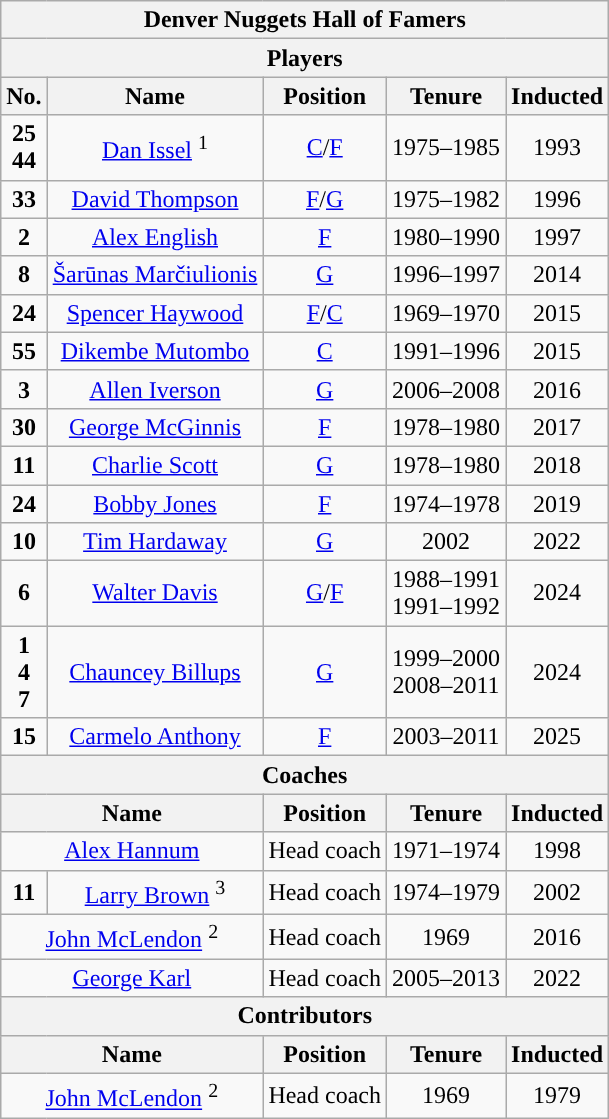<table class="wikitable" style="text-align:center">
<tr>
<th colspan="5">Denver Nuggets Hall of Famers</th>
</tr>
<tr>
<th colspan="5" style="text-align:center; ">Players</th>
</tr>
<tr>
<th>No.</th>
<th>Name</th>
<th>Position</th>
<th>Tenure</th>
<th>Inducted</th>
</tr>
<tr>
<td><strong>25</strong><br><strong>44</strong></td>
<td><a href='#'>Dan Issel</a> <sup>1</sup></td>
<td><a href='#'>C</a>/<a href='#'>F</a></td>
<td>1975–1985</td>
<td>1993</td>
</tr>
<tr>
<td><strong>33</strong></td>
<td><a href='#'>David Thompson</a></td>
<td><a href='#'>F</a>/<a href='#'>G</a></td>
<td>1975–1982</td>
<td>1996</td>
</tr>
<tr>
<td><strong>2</strong></td>
<td><a href='#'>Alex English</a></td>
<td><a href='#'>F</a></td>
<td>1980–1990</td>
<td>1997</td>
</tr>
<tr>
<td><strong>8</strong></td>
<td><a href='#'>Šarūnas Marčiulionis</a></td>
<td><a href='#'>G</a></td>
<td>1996–1997</td>
<td>2014</td>
</tr>
<tr>
<td><strong>24</strong></td>
<td><a href='#'>Spencer Haywood</a></td>
<td><a href='#'>F</a>/<a href='#'>C</a></td>
<td>1969–1970</td>
<td>2015</td>
</tr>
<tr>
<td><strong>55</strong></td>
<td><a href='#'>Dikembe Mutombo</a></td>
<td><a href='#'>C</a></td>
<td>1991–1996</td>
<td>2015</td>
</tr>
<tr>
<td><strong>3</strong></td>
<td><a href='#'>Allen Iverson</a></td>
<td><a href='#'>G</a></td>
<td>2006–2008</td>
<td>2016</td>
</tr>
<tr>
<td><strong>30</strong></td>
<td><a href='#'>George McGinnis</a></td>
<td><a href='#'>F</a></td>
<td>1978–1980</td>
<td>2017</td>
</tr>
<tr>
<td><strong>11</strong></td>
<td><a href='#'>Charlie Scott</a></td>
<td><a href='#'>G</a></td>
<td>1978–1980</td>
<td>2018</td>
</tr>
<tr>
<td><strong>24</strong></td>
<td><a href='#'>Bobby Jones</a></td>
<td><a href='#'>F</a></td>
<td>1974–1978</td>
<td>2019</td>
</tr>
<tr>
<td><strong>10</strong></td>
<td><a href='#'>Tim Hardaway</a></td>
<td><a href='#'>G</a></td>
<td>2002</td>
<td>2022</td>
</tr>
<tr>
<td><strong>6</strong></td>
<td><a href='#'>Walter Davis</a></td>
<td><a href='#'>G</a>/<a href='#'>F</a></td>
<td>1988–1991<br>1991–1992</td>
<td>2024</td>
</tr>
<tr>
<td><strong>1</strong><br><strong>4</strong><br><strong>7</strong></td>
<td><a href='#'>Chauncey Billups</a></td>
<td><a href='#'>G</a></td>
<td>1999–2000<br>2008–2011</td>
<td>2024</td>
</tr>
<tr>
<td><strong>15</strong></td>
<td><a href='#'>Carmelo Anthony</a></td>
<td><a href='#'>F</a></td>
<td>2003–2011</td>
<td>2025</td>
</tr>
<tr>
<th colspan="5" style="text-align:center; ">Coaches</th>
</tr>
<tr>
<th colspan="2">Name</th>
<th>Position</th>
<th>Tenure</th>
<th>Inducted</th>
</tr>
<tr>
<td colspan="2"><a href='#'>Alex Hannum</a></td>
<td>Head coach</td>
<td>1971–1974</td>
<td>1998</td>
</tr>
<tr>
<td><strong>11</strong></td>
<td><a href='#'>Larry Brown</a> <sup>3</sup></td>
<td>Head coach</td>
<td>1974–1979</td>
<td>2002</td>
</tr>
<tr>
<td colspan="2"><a href='#'>John McLendon</a> <sup>2</sup></td>
<td>Head coach</td>
<td>1969</td>
<td>2016</td>
</tr>
<tr>
<td colspan="2"><a href='#'>George Karl</a></td>
<td>Head coach</td>
<td>2005–2013</td>
<td>2022</td>
</tr>
<tr>
<th colspan="5" style="text-align:center; ">Contributors</th>
</tr>
<tr>
<th colspan="2">Name</th>
<th>Position</th>
<th>Tenure</th>
<th>Inducted</th>
</tr>
<tr>
<td colspan="2"><a href='#'>John McLendon</a> <sup>2</sup></td>
<td>Head coach</td>
<td>1969</td>
<td>1979</td>
</tr>
</table>
